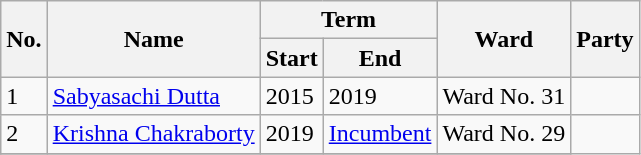<table class="wikitable">
<tr>
<th rowspan = "2">No.</th>
<th rowspan = "2">Name</th>
<th colspan = "2">Term</th>
<th rowspan = "2">Ward</th>
<th colspan=2 rowspan = "2">Party</th>
</tr>
<tr>
<th>Start</th>
<th>End</th>
</tr>
<tr>
<td>1</td>
<td><a href='#'>Sabyasachi Dutta</a></td>
<td>2015</td>
<td>2019</td>
<td>Ward No. 31</td>
<td></td>
</tr>
<tr>
<td>2</td>
<td><a href='#'>Krishna Chakraborty</a></td>
<td>2019</td>
<td><a href='#'>Incumbent</a></td>
<td>Ward No. 29</td>
</tr>
<tr>
</tr>
</table>
